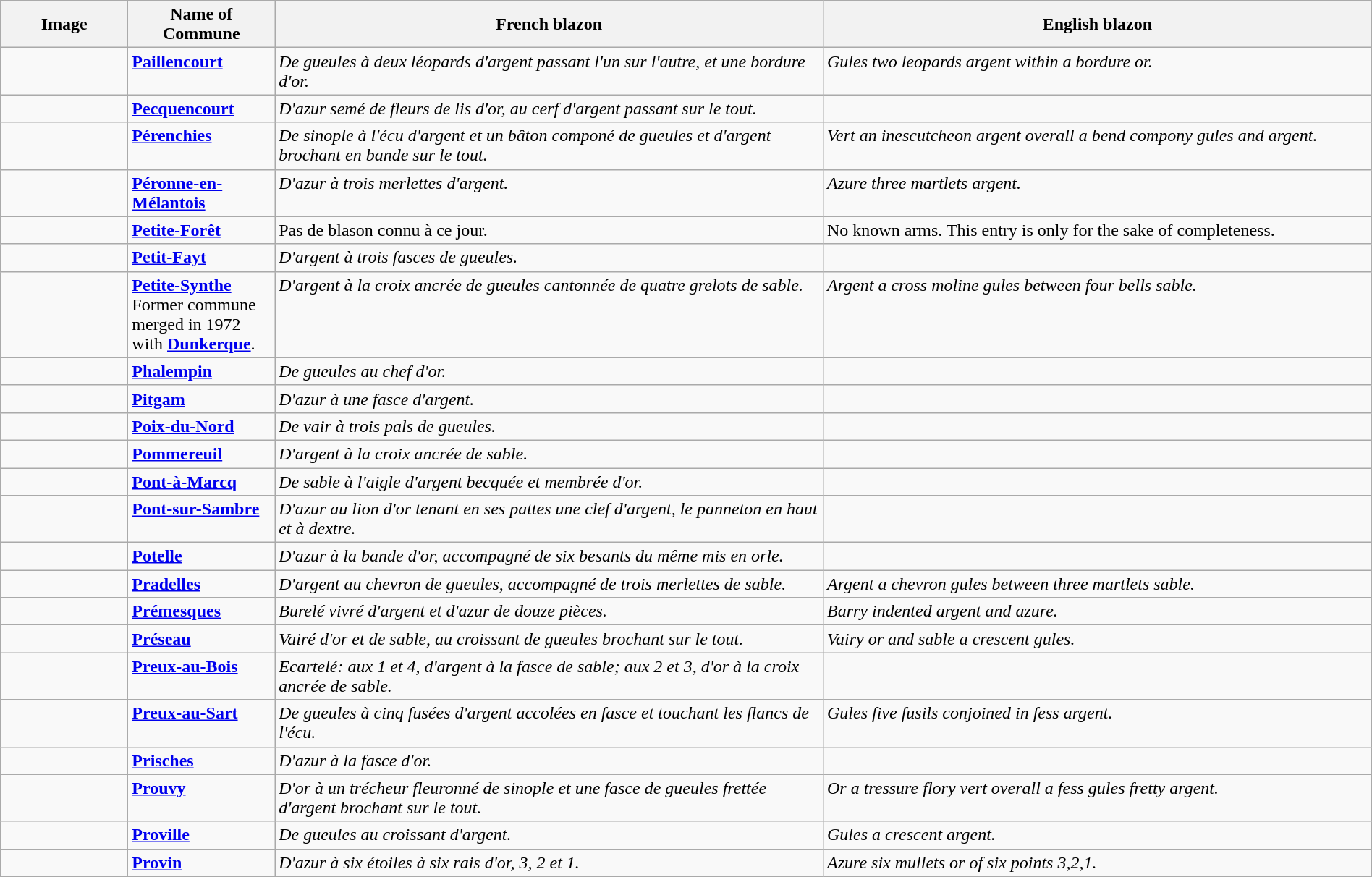<table class="wikitable" width="100%">
<tr>
<th width="110">Image</th>
<th>Name of Commune</th>
<th width="40%">French blazon</th>
<th width="40%">English blazon</th>
</tr>
<tr valign=top>
<td align=center></td>
<td><strong><a href='#'>Paillencourt</a></strong></td>
<td><em>De gueules à deux léopards d'argent passant l'un sur l'autre, et une bordure d'or.</em></td>
<td><em>Gules two leopards argent within a bordure or.</em></td>
</tr>
<tr valign=top>
<td align=center></td>
<td><strong><a href='#'>Pecquencourt</a></strong></td>
<td><em>D'azur semé de fleurs de lis d'or, au cerf d'argent passant sur le tout.</em></td>
<td></td>
</tr>
<tr valign=top>
<td align=center></td>
<td><strong><a href='#'>Pérenchies</a></strong></td>
<td><em>De sinople à l'écu d'argent et un bâton componé de gueules et d'argent brochant en bande sur le tout.</em></td>
<td><em>Vert an inescutcheon argent overall a bend compony gules and argent.</em></td>
</tr>
<tr valign=top>
<td align=center></td>
<td><strong><a href='#'>Péronne-en-Mélantois</a></strong></td>
<td><em>D'azur à trois merlettes d'argent.</em></td>
<td><em>Azure three martlets argent.</em></td>
</tr>
<tr valign=top>
<td align=center></td>
<td><strong><a href='#'>Petite-Forêt</a></strong></td>
<td>Pas de blason connu à ce jour.</td>
<td>No known arms. This entry is only for the sake of completeness.</td>
</tr>
<tr valign=top>
<td align=center></td>
<td><strong><a href='#'>Petit-Fayt</a></strong></td>
<td><em>D'argent à trois fasces de gueules.</em></td>
<td></td>
</tr>
<tr valign=top>
<td align=center></td>
<td><strong><a href='#'>Petite-Synthe</a></strong><br>Former commune merged in 1972 with <strong><a href='#'>Dunkerque</a></strong>.</td>
<td><em>D'argent à la croix ancrée de gueules cantonnée de quatre grelots de sable.</em><br></td>
<td><em>Argent a cross moline gules between four bells sable.</em></td>
</tr>
<tr valign=top>
<td align=center></td>
<td><strong><a href='#'>Phalempin</a></strong></td>
<td><em>De gueules au chef d'or.</em></td>
<td></td>
</tr>
<tr valign=top>
<td align=center></td>
<td><strong><a href='#'>Pitgam</a></strong></td>
<td><em>D'azur à une fasce d'argent.</em></td>
<td></td>
</tr>
<tr valign=top>
<td align=center></td>
<td><strong><a href='#'>Poix-du-Nord</a></strong></td>
<td><em>De vair à trois pals de gueules.</em></td>
<td></td>
</tr>
<tr valign=top>
<td align=center></td>
<td><strong><a href='#'>Pommereuil</a></strong></td>
<td><em>D'argent à la croix ancrée de sable.</em></td>
<td></td>
</tr>
<tr valign=top>
<td align=center></td>
<td><strong><a href='#'>Pont-à-Marcq</a></strong></td>
<td><em>De sable à l'aigle d'argent becquée et membrée d'or.</em></td>
<td></td>
</tr>
<tr valign=top>
<td align=center></td>
<td><strong><a href='#'>Pont-sur-Sambre</a></strong></td>
<td><em>D'azur au lion d'or tenant en ses pattes une clef d'argent, le panneton en haut et à dextre.</em></td>
<td></td>
</tr>
<tr valign=top>
<td align=center></td>
<td><strong><a href='#'>Potelle</a></strong></td>
<td><em>D'azur à la bande d'or, accompagné de six besants du même mis en orle.</em></td>
<td></td>
</tr>
<tr valign=top>
<td align=center></td>
<td><strong><a href='#'>Pradelles</a></strong></td>
<td><em>D'argent au chevron de gueules, accompagné de trois merlettes de sable.</em></td>
<td><em>Argent a chevron gules between three martlets sable.</em></td>
</tr>
<tr valign=top>
<td align=center></td>
<td><strong><a href='#'>Prémesques</a></strong></td>
<td><em>Burelé vivré d'argent et d'azur de douze pièces.</em></td>
<td><em>Barry indented argent and azure.</em></td>
</tr>
<tr valign=top>
<td align=center></td>
<td><strong><a href='#'>Préseau</a></strong></td>
<td><em> Vairé d'or et de sable, au croissant de gueules brochant sur le tout.</em></td>
<td><em>Vairy or and sable a crescent gules.</em></td>
</tr>
<tr valign=top>
<td align=center></td>
<td><strong><a href='#'>Preux-au-Bois</a></strong></td>
<td><em>Ecartelé:  aux 1 et 4, d'argent à la fasce de sable; aux 2 et 3, d'or à la croix ancrée de sable.</em></td>
<td></td>
</tr>
<tr valign=top>
<td align=center></td>
<td><strong><a href='#'>Preux-au-Sart</a></strong></td>
<td><em>De gueules à cinq fusées d'argent accolées en fasce et touchant les flancs de l'écu.</em></td>
<td><em>Gules five fusils conjoined in fess argent.</em></td>
</tr>
<tr valign=top>
<td align=center></td>
<td><strong><a href='#'>Prisches</a></strong></td>
<td><em>D'azur à la fasce d'or.</em></td>
<td></td>
</tr>
<tr valign=top>
<td align=center></td>
<td><strong><a href='#'>Prouvy</a></strong></td>
<td><em>D'or à un trécheur fleuronné de sinople et une fasce de gueules frettée d'argent brochant sur le tout.</em></td>
<td><em>Or a tressure flory vert overall a fess gules fretty argent.</em></td>
</tr>
<tr valign=top>
<td align=center></td>
<td><strong><a href='#'>Proville</a></strong></td>
<td><em>De gueules au croissant d'argent.</em></td>
<td><em>Gules a crescent argent.</em></td>
</tr>
<tr valign=top>
<td align=center></td>
<td><strong><a href='#'>Provin</a></strong></td>
<td><em>D'azur à six étoiles à six rais d'or, 3, 2 et 1.</em></td>
<td><em>Azure six mullets or of six points 3,2,1.</em></td>
</tr>
</table>
